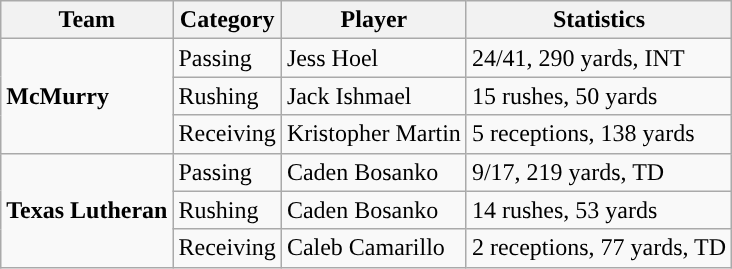<table class="wikitable" style="float: left;">
<tr>
<th>Team</th>
<th>Category</th>
<th>Player</th>
<th>Statistics</th>
</tr>
<tr>
<td rowspan=3><strong>McMurry</strong></td>
<td>Passing</td>
<td>Jess Hoel</td>
<td>24/41, 290 yards, INT</td>
</tr>
<tr>
<td>Rushing</td>
<td>Jack Ishmael</td>
<td>15 rushes, 50 yards</td>
</tr>
<tr>
<td>Receiving</td>
<td>Kristopher Martin</td>
<td>5 receptions, 138 yards</td>
</tr>
<tr>
<td rowspan=3><strong>Texas Lutheran</strong></td>
<td>Passing</td>
<td>Caden Bosanko</td>
<td>9/17, 219 yards, TD</td>
</tr>
<tr>
<td>Rushing</td>
<td>Caden Bosanko</td>
<td>14 rushes, 53 yards</td>
</tr>
<tr>
<td>Receiving</td>
<td>Caleb Camarillo</td>
<td>2 receptions, 77 yards, TD</td>
</tr>
</table>
